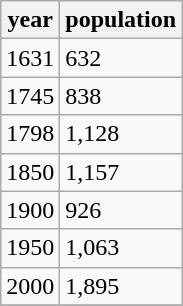<table class="wikitable">
<tr>
<th>year</th>
<th>population</th>
</tr>
<tr>
<td>1631</td>
<td>632</td>
</tr>
<tr>
<td>1745</td>
<td>838</td>
</tr>
<tr>
<td>1798</td>
<td>1,128</td>
</tr>
<tr>
<td>1850</td>
<td>1,157</td>
</tr>
<tr>
<td>1900</td>
<td>926</td>
</tr>
<tr>
<td>1950</td>
<td>1,063</td>
</tr>
<tr>
<td>2000</td>
<td>1,895</td>
</tr>
<tr>
</tr>
</table>
